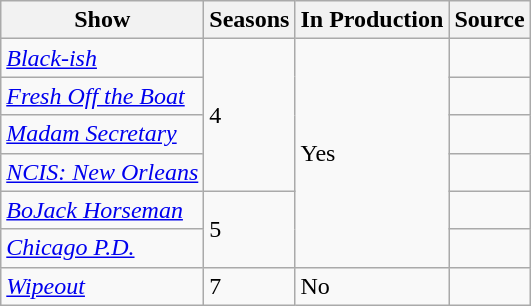<table class="wikitable">
<tr>
<th>Show</th>
<th>Seasons</th>
<th>In Production</th>
<th>Source</th>
</tr>
<tr>
<td><em><a href='#'>Black-ish</a></em></td>
<td rowspan=4>4</td>
<td rowspan=6>Yes</td>
<td></td>
</tr>
<tr>
<td><em><a href='#'>Fresh Off the Boat</a></em></td>
<td></td>
</tr>
<tr>
<td><em><a href='#'>Madam Secretary</a></em></td>
<td></td>
</tr>
<tr>
<td><em><a href='#'>NCIS: New Orleans</a></em></td>
<td></td>
</tr>
<tr>
<td><em><a href='#'>BoJack Horseman</a></em></td>
<td rowspan=2>5</td>
<td></td>
</tr>
<tr>
<td><em><a href='#'>Chicago P.D.</a></em></td>
<td></td>
</tr>
<tr>
<td><em><a href='#'>Wipeout</a></em></td>
<td>7</td>
<td>No</td>
<td></td>
</tr>
</table>
